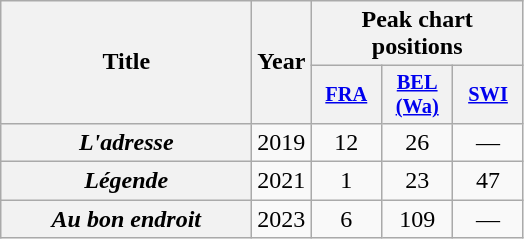<table class="wikitable plainrowheaders" style="text-align:center;">
<tr>
<th scope="col" rowspan="2" style="width:10em;">Title</th>
<th scope="col" rowspan="2" style="width:2em;">Year</th>
<th scope="col" colspan="3">Peak chart positions</th>
</tr>
<tr>
<th scope="col" style="width:3em;font-size:85%;"><a href='#'>FRA</a><br></th>
<th scope="col" style="width:3em;font-size:85%;"><a href='#'>BEL (Wa)</a><br></th>
<th scope="col" style="width:3em;font-size:85%;"><a href='#'>SWI</a><br></th>
</tr>
<tr>
<th scope="row"><em>L'adresse</em></th>
<td>2019</td>
<td>12</td>
<td>26</td>
<td>—</td>
</tr>
<tr>
<th scope="row"><em>Légende</em></th>
<td>2021</td>
<td>1</td>
<td>23</td>
<td>47</td>
</tr>
<tr>
<th scope="row"><em>Au bon endroit</em></th>
<td>2023</td>
<td>6</td>
<td>109</td>
<td>—</td>
</tr>
</table>
